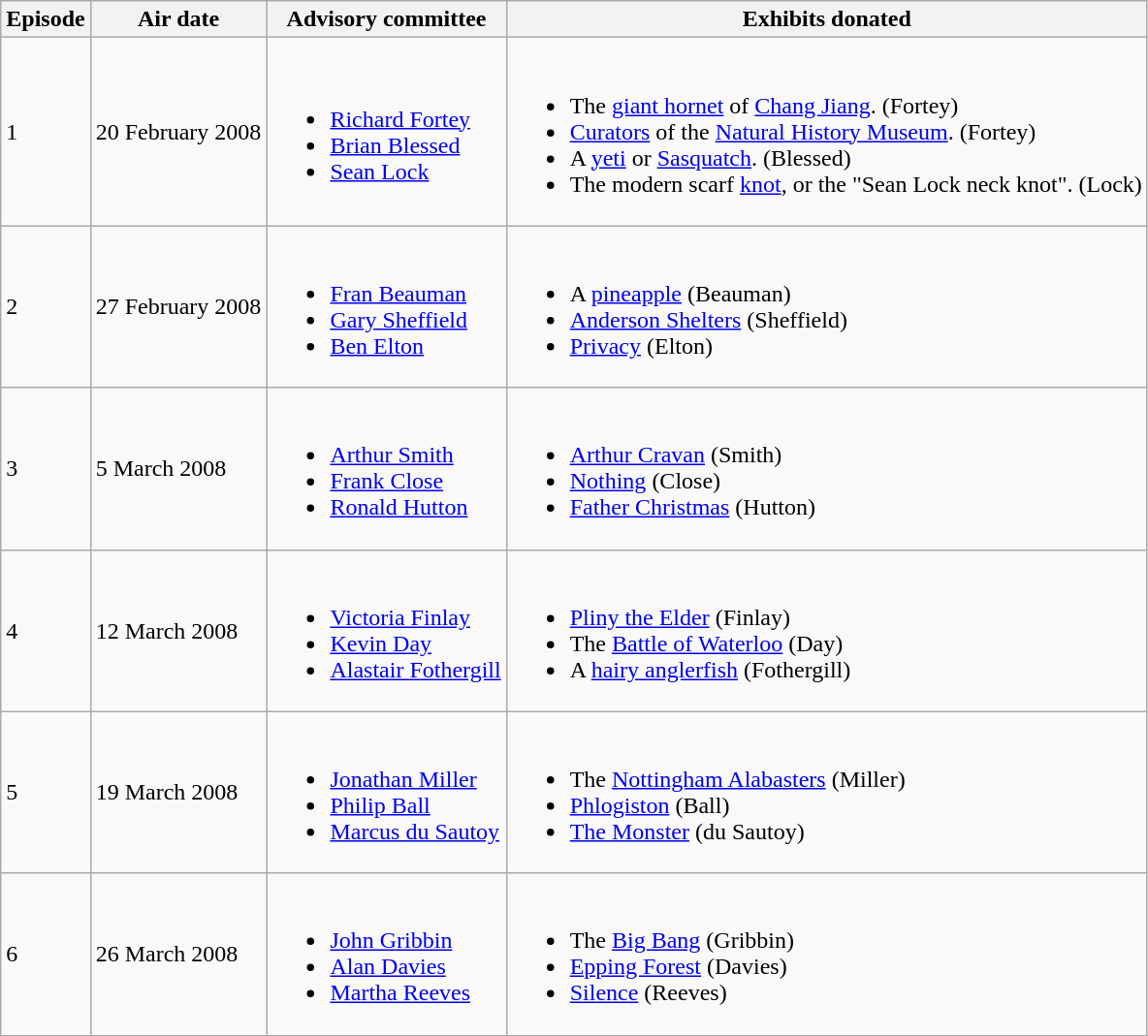<table class="wikitable">
<tr>
<th>Episode</th>
<th>Air date</th>
<th>Advisory committee</th>
<th>Exhibits donated</th>
</tr>
<tr>
<td>1</td>
<td>20 February 2008</td>
<td><br><ul><li><a href='#'>Richard Fortey</a></li><li><a href='#'>Brian Blessed</a></li><li><a href='#'>Sean Lock</a></li></ul></td>
<td><br><ul><li>The <a href='#'>giant hornet</a> of <a href='#'>Chang Jiang</a>. (Fortey)</li><li><a href='#'>Curators</a> of the <a href='#'>Natural History Museum</a>. (Fortey)</li><li>A <a href='#'>yeti</a> or <a href='#'>Sasquatch</a>. (Blessed)</li><li>The modern scarf <a href='#'>knot</a>, or the "Sean Lock neck knot". (Lock)</li></ul></td>
</tr>
<tr>
<td>2</td>
<td>27 February 2008</td>
<td><br><ul><li><a href='#'>Fran Beauman</a></li><li><a href='#'>Gary Sheffield</a></li><li><a href='#'>Ben Elton</a></li></ul></td>
<td><br><ul><li>A <a href='#'>pineapple</a> (Beauman)</li><li><a href='#'>Anderson Shelters</a> (Sheffield)</li><li><a href='#'>Privacy</a> (Elton)</li></ul></td>
</tr>
<tr>
<td>3</td>
<td>5 March 2008</td>
<td><br><ul><li><a href='#'>Arthur Smith</a></li><li><a href='#'>Frank Close</a></li><li><a href='#'>Ronald Hutton</a></li></ul></td>
<td><br><ul><li><a href='#'>Arthur Cravan</a> (Smith)</li><li><a href='#'>Nothing</a> (Close)</li><li><a href='#'>Father Christmas</a> (Hutton)</li></ul></td>
</tr>
<tr>
<td>4</td>
<td>12 March 2008</td>
<td><br><ul><li><a href='#'>Victoria Finlay</a></li><li><a href='#'>Kevin Day</a></li><li><a href='#'>Alastair Fothergill</a></li></ul></td>
<td><br><ul><li><a href='#'>Pliny the Elder</a> (Finlay)</li><li>The <a href='#'>Battle of Waterloo</a> (Day)</li><li>A <a href='#'>hairy anglerfish</a> (Fothergill)</li></ul></td>
</tr>
<tr>
<td>5</td>
<td>19 March 2008</td>
<td><br><ul><li><a href='#'>Jonathan Miller</a></li><li><a href='#'>Philip Ball</a></li><li><a href='#'>Marcus du Sautoy</a></li></ul></td>
<td><br><ul><li>The <a href='#'>Nottingham Alabasters</a> (Miller)</li><li><a href='#'>Phlogiston</a> (Ball)</li><li><a href='#'>The Monster</a> (du Sautoy)</li></ul></td>
</tr>
<tr>
<td>6</td>
<td>26 March 2008</td>
<td><br><ul><li><a href='#'>John Gribbin</a></li><li><a href='#'>Alan Davies</a></li><li><a href='#'>Martha Reeves</a></li></ul></td>
<td><br><ul><li>The <a href='#'>Big Bang</a> (Gribbin)</li><li><a href='#'>Epping Forest</a> (Davies)</li><li><a href='#'>Silence</a> (Reeves)</li></ul></td>
</tr>
<tr>
</tr>
</table>
